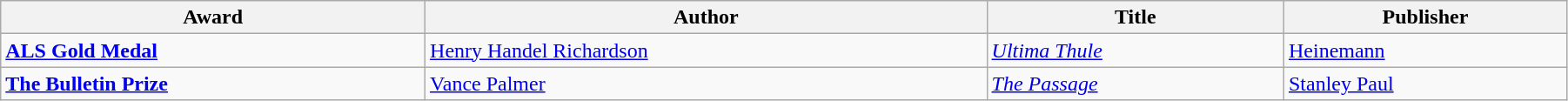<table class="wikitable" width=95%>
<tr>
<th>Award</th>
<th>Author</th>
<th>Title</th>
<th>Publisher</th>
</tr>
<tr>
<td><strong><a href='#'>ALS Gold Medal</a></strong></td>
<td><a href='#'>Henry Handel Richardson</a></td>
<td><em><a href='#'>Ultima Thule</a></em></td>
<td><a href='#'>Heinemann</a></td>
</tr>
<tr>
<td><strong><a href='#'>The Bulletin Prize</a></strong></td>
<td><a href='#'>Vance Palmer</a></td>
<td><em><a href='#'>The Passage</a></em></td>
<td><a href='#'>Stanley Paul</a></td>
</tr>
</table>
